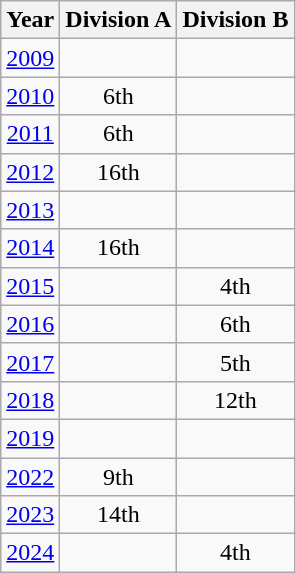<table class="wikitable" style="text-align:center">
<tr>
<th>Year</th>
<th>Division A</th>
<th>Division B</th>
</tr>
<tr>
<td><a href='#'>2009</a></td>
<td></td>
<td></td>
</tr>
<tr>
<td><a href='#'>2010</a></td>
<td>6th</td>
<td></td>
</tr>
<tr>
<td><a href='#'>2011</a></td>
<td>6th</td>
<td></td>
</tr>
<tr>
<td><a href='#'>2012</a></td>
<td>16th</td>
<td></td>
</tr>
<tr>
<td><a href='#'>2013</a></td>
<td></td>
<td></td>
</tr>
<tr>
<td><a href='#'>2014</a></td>
<td>16th</td>
<td></td>
</tr>
<tr>
<td><a href='#'>2015</a></td>
<td></td>
<td>4th</td>
</tr>
<tr>
<td><a href='#'>2016</a></td>
<td></td>
<td>6th</td>
</tr>
<tr>
<td><a href='#'>2017</a></td>
<td></td>
<td>5th</td>
</tr>
<tr>
<td><a href='#'>2018</a></td>
<td></td>
<td>12th</td>
</tr>
<tr>
<td><a href='#'>2019</a></td>
<td></td>
<td></td>
</tr>
<tr>
<td><a href='#'>2022</a></td>
<td>9th</td>
<td></td>
</tr>
<tr>
<td><a href='#'>2023</a></td>
<td>14th</td>
<td></td>
</tr>
<tr>
<td><a href='#'>2024</a></td>
<td></td>
<td>4th</td>
</tr>
</table>
